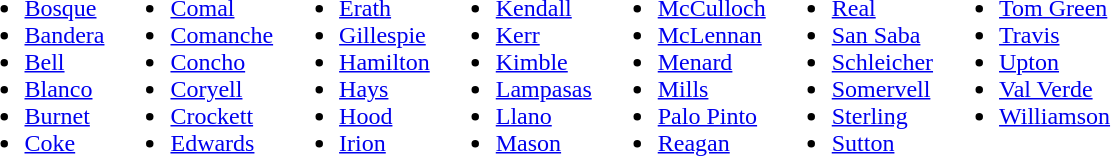<table>
<tr ---- valign="top">
<td><br><ul><li><a href='#'>Bosque</a></li><li><a href='#'>Bandera</a></li><li><a href='#'>Bell</a></li><li><a href='#'>Blanco</a></li><li><a href='#'>Burnet</a></li><li><a href='#'>Coke</a></li></ul></td>
<td><br><ul><li><a href='#'>Comal</a></li><li><a href='#'>Comanche</a></li><li><a href='#'>Concho</a></li><li><a href='#'>Coryell</a></li><li><a href='#'>Crockett</a></li><li><a href='#'>Edwards</a></li></ul></td>
<td><br><ul><li><a href='#'>Erath</a></li><li><a href='#'>Gillespie</a></li><li><a href='#'>Hamilton</a></li><li><a href='#'>Hays</a></li><li><a href='#'>Hood</a></li><li><a href='#'>Irion</a></li></ul></td>
<td><br><ul><li><a href='#'>Kendall</a></li><li><a href='#'>Kerr</a></li><li><a href='#'>Kimble</a></li><li><a href='#'>Lampasas</a></li><li><a href='#'>Llano</a></li><li><a href='#'>Mason</a></li></ul></td>
<td><br><ul><li><a href='#'>McCulloch</a></li><li><a href='#'>McLennan</a></li><li><a href='#'>Menard</a></li><li><a href='#'>Mills</a></li><li><a href='#'>Palo Pinto</a></li><li><a href='#'>Reagan</a></li></ul></td>
<td><br><ul><li><a href='#'>Real</a></li><li><a href='#'>San Saba</a></li><li><a href='#'>Schleicher</a></li><li><a href='#'>Somervell</a></li><li><a href='#'>Sterling</a></li><li><a href='#'>Sutton</a></li></ul></td>
<td><br><ul><li><a href='#'>Tom Green</a></li><li><a href='#'>Travis</a></li><li><a href='#'>Upton</a></li><li><a href='#'>Val Verde</a></li><li><a href='#'>Williamson</a></li></ul></td>
</tr>
</table>
